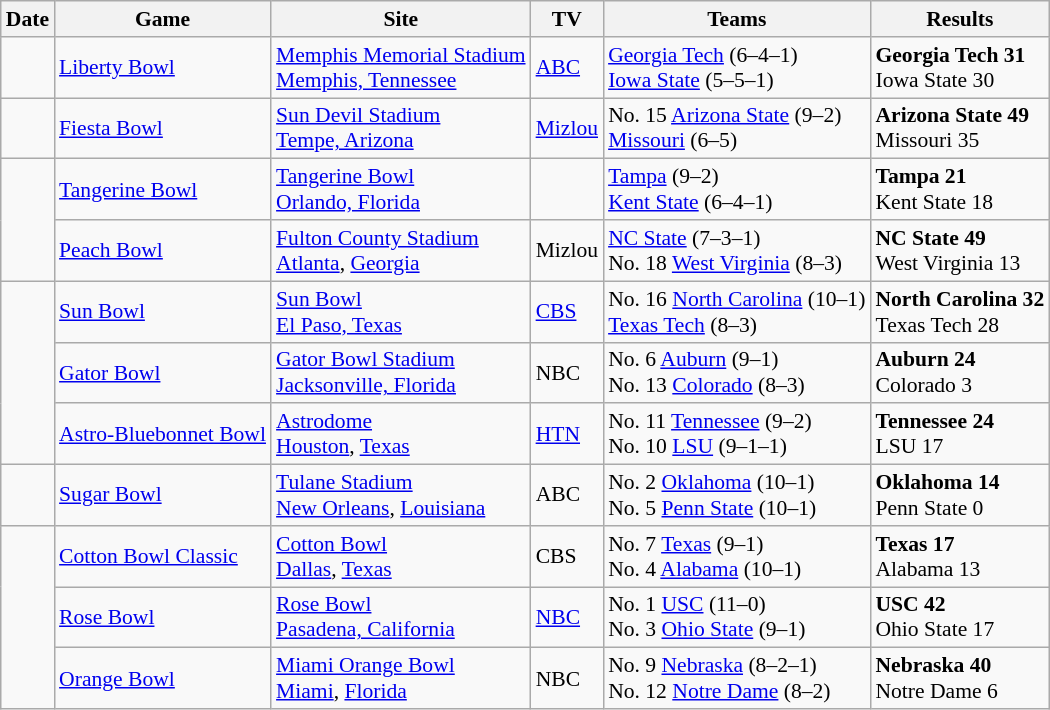<table class="wikitable" style="font-size:90%">
<tr>
<th>Date</th>
<th>Game</th>
<th>Site</th>
<th>TV</th>
<th>Teams</th>
<th>Results</th>
</tr>
<tr>
<td></td>
<td><a href='#'>Liberty Bowl</a></td>
<td><a href='#'>Memphis Memorial Stadium</a><br><a href='#'>Memphis, Tennessee</a></td>
<td><a href='#'>ABC</a></td>
<td><a href='#'>Georgia Tech</a> (6–4–1)<br><a href='#'>Iowa State</a> (5–5–1)</td>
<td><strong>Georgia Tech 31</strong><br>Iowa State 30</td>
</tr>
<tr>
<td></td>
<td><a href='#'>Fiesta Bowl</a></td>
<td><a href='#'>Sun Devil Stadium</a><br><a href='#'>Tempe, Arizona</a></td>
<td><a href='#'>Mizlou</a></td>
<td>No. 15 <a href='#'>Arizona State</a> (9–2)<br><a href='#'>Missouri</a> (6–5)</td>
<td><strong>Arizona State 49</strong><br>Missouri 35</td>
</tr>
<tr>
<td rowspan=2></td>
<td><a href='#'>Tangerine Bowl</a></td>
<td><a href='#'>Tangerine Bowl</a><br><a href='#'>Orlando, Florida</a></td>
<td></td>
<td><a href='#'>Tampa</a> (9–2)<br><a href='#'>Kent State</a> (6–4–1)</td>
<td><strong>Tampa 21</strong><br>Kent State 18</td>
</tr>
<tr>
<td><a href='#'>Peach Bowl</a></td>
<td><a href='#'>Fulton County Stadium</a><br><a href='#'>Atlanta</a>, <a href='#'>Georgia</a></td>
<td>Mizlou</td>
<td><a href='#'>NC State</a> (7–3–1)<br>No. 18 <a href='#'>West Virginia</a> (8–3)</td>
<td><strong>NC State 49</strong><br>West Virginia 13</td>
</tr>
<tr>
<td rowspan=3></td>
<td><a href='#'>Sun Bowl</a></td>
<td><a href='#'>Sun Bowl</a><br><a href='#'>El Paso, Texas</a></td>
<td><a href='#'>CBS</a></td>
<td>No. 16 <a href='#'>North Carolina</a> (10–1)<br><a href='#'>Texas Tech</a> (8–3)</td>
<td><strong>North Carolina 32</strong><br>Texas Tech 28</td>
</tr>
<tr>
<td><a href='#'>Gator Bowl</a></td>
<td><a href='#'>Gator Bowl Stadium</a><br><a href='#'>Jacksonville, Florida</a></td>
<td>NBC</td>
<td>No. 6 <a href='#'>Auburn</a> (9–1)<br>No. 13 <a href='#'>Colorado</a> (8–3)</td>
<td><strong>Auburn 24</strong><br>Colorado 3</td>
</tr>
<tr>
<td><a href='#'>Astro-Bluebonnet Bowl</a></td>
<td><a href='#'>Astrodome</a><br><a href='#'>Houston</a>, <a href='#'>Texas</a></td>
<td><a href='#'>HTN</a></td>
<td>No. 11 <a href='#'>Tennessee</a> (9–2)<br>No. 10 <a href='#'>LSU</a> (9–1–1)</td>
<td><strong>Tennessee 24</strong><br>LSU 17</td>
</tr>
<tr>
<td></td>
<td><a href='#'>Sugar Bowl</a></td>
<td><a href='#'>Tulane Stadium</a><br><a href='#'>New Orleans</a>, <a href='#'>Louisiana</a></td>
<td>ABC</td>
<td>No. 2 <a href='#'>Oklahoma</a> (10–1)<br>No. 5 <a href='#'>Penn State</a> (10–1)</td>
<td><strong>Oklahoma 14</strong><br>Penn State 0</td>
</tr>
<tr>
<td rowspan=3></td>
<td><a href='#'>Cotton Bowl Classic</a></td>
<td><a href='#'>Cotton Bowl</a><br><a href='#'>Dallas</a>, <a href='#'>Texas</a></td>
<td>CBS</td>
<td>No. 7 <a href='#'>Texas</a> (9–1)<br>No. 4 <a href='#'>Alabama</a> (10–1)</td>
<td><strong>Texas 17</strong><br>Alabama 13</td>
</tr>
<tr>
<td><a href='#'>Rose Bowl</a></td>
<td><a href='#'>Rose Bowl</a><br><a href='#'>Pasadena, California</a></td>
<td><a href='#'>NBC</a></td>
<td>No. 1 <a href='#'>USC</a> (11–0)<br>No. 3 <a href='#'>Ohio State</a> (9–1)</td>
<td><strong>USC 42</strong><br>Ohio State 17</td>
</tr>
<tr>
<td><a href='#'>Orange Bowl</a></td>
<td><a href='#'>Miami Orange Bowl</a><br><a href='#'>Miami</a>, <a href='#'>Florida</a></td>
<td>NBC</td>
<td>No. 9 <a href='#'>Nebraska</a> (8–2–1)<br>No. 12 <a href='#'>Notre Dame</a> (8–2)</td>
<td><strong>Nebraska 40</strong><br>Notre Dame 6</td>
</tr>
</table>
